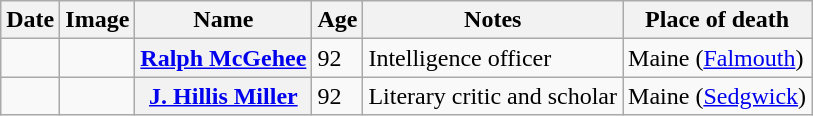<table class="wikitable sortable plainrowheaders">
<tr valign=bottom>
<th scope="col">Date</th>
<th scope="col">Image</th>
<th scope="col">Name</th>
<th scope="col">Age</th>
<th scope="col">Notes</th>
<th scope="col">Place of death</th>
</tr>
<tr>
<td></td>
<td></td>
<th scope="row"><a href='#'>Ralph McGehee</a></th>
<td>92</td>
<td>Intelligence officer</td>
<td>Maine (<a href='#'>Falmouth</a>)</td>
</tr>
<tr>
<td></td>
<td></td>
<th scope="row"><a href='#'>J. Hillis Miller</a></th>
<td>92</td>
<td>Literary critic and scholar</td>
<td>Maine (<a href='#'>Sedgwick</a>)</td>
</tr>
</table>
